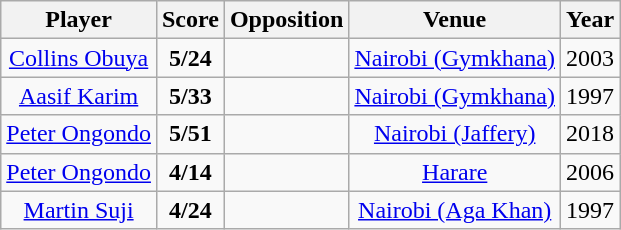<table class="wikitable sortable" style="text-align: center;">
<tr>
<th>Player</th>
<th>Score</th>
<th>Opposition</th>
<th>Venue</th>
<th>Year</th>
</tr>
<tr>
<td><a href='#'>Collins Obuya</a></td>
<td><strong>5/24</strong></td>
<td></td>
<td><a href='#'>Nairobi (Gymkhana)</a></td>
<td>2003</td>
</tr>
<tr>
<td><a href='#'>Aasif Karim</a></td>
<td><strong>5/33</strong></td>
<td></td>
<td><a href='#'>Nairobi (Gymkhana)</a></td>
<td>1997</td>
</tr>
<tr>
<td><a href='#'>Peter Ongondo</a></td>
<td><strong>5/51</strong></td>
<td></td>
<td><a href='#'>Nairobi (Jaffery)</a></td>
<td>2018</td>
</tr>
<tr>
<td><a href='#'>Peter Ongondo</a></td>
<td><strong>4/14</strong></td>
<td></td>
<td><a href='#'>Harare</a></td>
<td>2006</td>
</tr>
<tr>
<td><a href='#'>Martin Suji</a></td>
<td><strong>4/24</strong></td>
<td></td>
<td><a href='#'>Nairobi (Aga Khan)</a></td>
<td>1997</td>
</tr>
</table>
